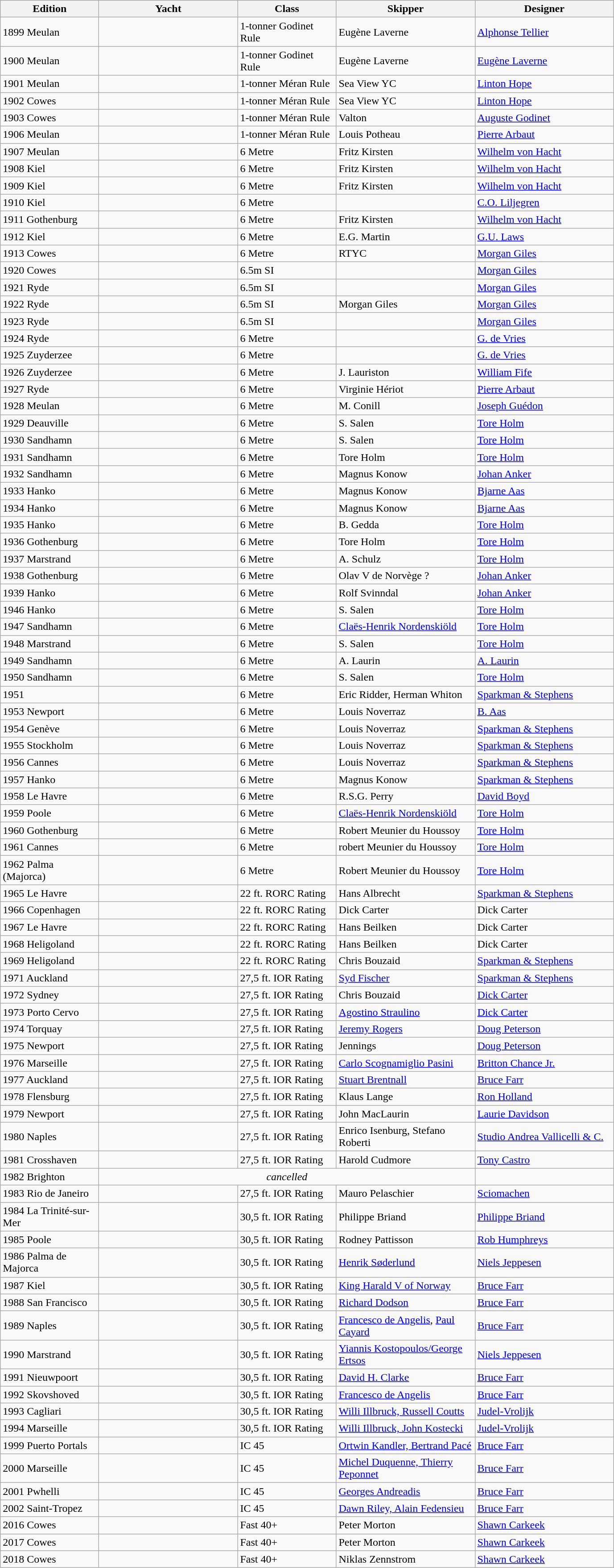<table class=wikitable>
<tr>
<th width=140>Edition</th>
<th width=200>Yacht</th>
<th width=140>Class</th>
<th width=200>Skipper</th>
<th width=200>Designer</th>
</tr>
<tr>
<td>1899 Meulan</td>
<td></td>
<td>1-tonner Godinet Rule</td>
<td>Eugène Laverne</td>
<td><a href='#'>Alphonse Tellier</a></td>
</tr>
<tr>
<td>1900 Meulan</td>
<td></td>
<td>1-tonner Godinet Rule</td>
<td>Eugène Laverne</td>
<td><a href='#'>Eugène Laverne</a></td>
</tr>
<tr>
<td>1901 Meulan</td>
<td></td>
<td>1-tonner Méran Rule</td>
<td>Sea View YC</td>
<td><a href='#'>Linton Hope</a></td>
</tr>
<tr>
<td>1902 Cowes</td>
<td></td>
<td>1-tonner Méran Rule</td>
<td>Sea View YC</td>
<td><a href='#'>Linton Hope</a></td>
</tr>
<tr>
<td>1903 Cowes</td>
<td></td>
<td>1-tonner Méran Rule</td>
<td>Valton</td>
<td><a href='#'>Auguste Godinet</a></td>
</tr>
<tr>
<td>1906 Meulan</td>
<td></td>
<td>1-tonner Méran Rule</td>
<td>Louis Potheau</td>
<td><a href='#'>Pierre Arbaut</a></td>
</tr>
<tr>
<td>1907 Meulan</td>
<td></td>
<td>6 Metre</td>
<td>Fritz Kirsten</td>
<td><a href='#'>Wilhelm von Hacht</a></td>
</tr>
<tr>
<td>1908 Kiel</td>
<td></td>
<td>6 Metre</td>
<td>Fritz Kirsten</td>
<td><a href='#'>Wilhelm von Hacht</a></td>
</tr>
<tr>
<td>1909 Kiel</td>
<td></td>
<td>6 Metre</td>
<td>Fritz Kirsten</td>
<td><a href='#'>Wilhelm von Hacht</a></td>
</tr>
<tr>
<td>1910 Kiel</td>
<td></td>
<td>6 Metre</td>
<td></td>
<td><a href='#'>C.O. Liljegren</a></td>
</tr>
<tr>
<td>1911 Gothenburg</td>
<td></td>
<td>6 Metre</td>
<td>Fritz Kirsten</td>
<td><a href='#'>Wilhelm von Hacht</a></td>
</tr>
<tr>
<td>1912 Kiel</td>
<td></td>
<td>6 Metre</td>
<td>E.G. Martin</td>
<td><a href='#'>G.U. Laws</a></td>
</tr>
<tr>
<td>1913 Cowes</td>
<td></td>
<td>6 Metre</td>
<td>RTYC</td>
<td><a href='#'>Morgan Giles</a></td>
</tr>
<tr>
<td>1920 Cowes</td>
<td></td>
<td>6.5m SI</td>
<td></td>
<td><a href='#'>Morgan Giles</a></td>
</tr>
<tr>
<td>1921 Ryde</td>
<td></td>
<td>6.5m SI</td>
<td></td>
<td><a href='#'>Morgan Giles</a></td>
</tr>
<tr>
<td>1922 Ryde</td>
<td></td>
<td>6.5m SI</td>
<td>Morgan Giles</td>
<td><a href='#'>Morgan Giles</a></td>
</tr>
<tr>
<td>1923 Ryde</td>
<td></td>
<td>6.5m SI</td>
<td></td>
<td><a href='#'>Morgan Giles</a></td>
</tr>
<tr>
<td>1924 Ryde</td>
<td></td>
<td>6 Metre</td>
<td></td>
<td><a href='#'>G. de Vries</a></td>
</tr>
<tr>
<td>1925 Zuyderzee</td>
<td></td>
<td>6 Metre</td>
<td></td>
<td><a href='#'>G. de Vries</a></td>
</tr>
<tr>
<td>1926 Zuyderzee</td>
<td></td>
<td>6 Metre</td>
<td>J. Lauriston</td>
<td><a href='#'>William Fife</a></td>
</tr>
<tr>
<td>1927 Ryde</td>
<td></td>
<td>6 Metre</td>
<td>Virginie Hériot</td>
<td><a href='#'>Pierre Arbaut</a></td>
</tr>
<tr>
<td>1928 Meulan</td>
<td></td>
<td>6 Metre</td>
<td>M. Conill</td>
<td><a href='#'>Joseph Guédon</a></td>
</tr>
<tr>
<td>1929 Deauville</td>
<td></td>
<td>6 Metre</td>
<td>S. Salen</td>
<td><a href='#'>Tore Holm</a></td>
</tr>
<tr>
<td>1930 Sandhamn</td>
<td></td>
<td>6 Metre</td>
<td>S. Salen</td>
<td><a href='#'>Tore Holm</a></td>
</tr>
<tr>
<td>1931 Sandhamn</td>
<td></td>
<td>6 Metre</td>
<td>Tore Holm</td>
<td><a href='#'>Tore Holm</a></td>
</tr>
<tr>
<td>1932 Sandhamn</td>
<td></td>
<td>6 Metre</td>
<td>Magnus Konow</td>
<td><a href='#'>Johan Anker</a></td>
</tr>
<tr>
<td>1933 Hanko</td>
<td></td>
<td>6 Metre</td>
<td>Magnus Konow</td>
<td><a href='#'>Bjarne Aas</a></td>
</tr>
<tr>
<td>1934 Hanko</td>
<td></td>
<td>6 Metre</td>
<td>Magnus Konow</td>
<td><a href='#'>Bjarne Aas</a></td>
</tr>
<tr>
<td>1935 Hanko</td>
<td></td>
<td>6 Metre</td>
<td>B. Gedda</td>
<td><a href='#'>Tore Holm</a></td>
</tr>
<tr>
<td>1936 Gothenburg</td>
<td></td>
<td>6 Metre</td>
<td>Tore Holm</td>
<td><a href='#'>Tore Holm</a></td>
</tr>
<tr>
<td>1937 Marstrand</td>
<td></td>
<td>6 Metre</td>
<td>A. Schulz</td>
<td><a href='#'>Tore Holm</a></td>
</tr>
<tr>
<td>1938 Gothenburg</td>
<td></td>
<td>6 Metre</td>
<td>Olav V de Norvège ?</td>
<td><a href='#'>Johan Anker</a></td>
</tr>
<tr>
<td>1939 Hanko</td>
<td></td>
<td>6 Metre</td>
<td>Rolf Svinndal</td>
<td><a href='#'>Johan Anker</a></td>
</tr>
<tr>
<td>1946 Hanko</td>
<td></td>
<td>6 Metre</td>
<td>S. Salen</td>
<td><a href='#'>Tore Holm</a></td>
</tr>
<tr>
<td>1947 Sandhamn</td>
<td></td>
<td>6 Metre</td>
<td><a href='#'>Claës-Henrik Nordenskiöld</a></td>
<td><a href='#'>Tore Holm</a></td>
</tr>
<tr>
<td>1948 Marstrand</td>
<td></td>
<td>6 Metre</td>
<td>S. Salen</td>
<td><a href='#'>Tore Holm</a></td>
</tr>
<tr>
<td>1949 Sandhamn</td>
<td></td>
<td>6 Metre</td>
<td>A. Laurin</td>
<td><a href='#'>A. Laurin</a></td>
</tr>
<tr>
<td>1950 Sandhamn</td>
<td></td>
<td>6 Metre</td>
<td>S. Salen</td>
<td><a href='#'>Tore Holm</a></td>
</tr>
<tr>
<td>1951</td>
<td></td>
<td>6 Metre</td>
<td>Eric Ridder, Herman Whiton</td>
<td><a href='#'>Sparkman & Stephens</a></td>
</tr>
<tr>
<td>1953 Newport</td>
<td></td>
<td>6 Metre</td>
<td>Louis Noverraz</td>
<td><a href='#'>B. Aas</a></td>
</tr>
<tr>
<td>1954 Genève</td>
<td></td>
<td>6 Metre</td>
<td>Louis Noverraz</td>
<td><a href='#'>Sparkman & Stephens</a></td>
</tr>
<tr>
<td>1955 Stockholm</td>
<td></td>
<td>6 Metre</td>
<td>Louis Noverraz</td>
<td><a href='#'>Sparkman & Stephens</a></td>
</tr>
<tr>
<td>1956 Cannes</td>
<td></td>
<td>6 Metre</td>
<td>Louis Noverraz</td>
<td><a href='#'>Sparkman & Stephens</a></td>
</tr>
<tr>
<td>1957 Hanko</td>
<td></td>
<td>6 Metre</td>
<td>Magnus Konow</td>
<td><a href='#'>Sparkman & Stephens</a></td>
</tr>
<tr>
<td>1958 Le Havre</td>
<td></td>
<td>6 Metre</td>
<td>R.S.G. Perry</td>
<td><a href='#'>David Boyd</a></td>
</tr>
<tr>
<td>1959 Poole</td>
<td></td>
<td>6 Metre</td>
<td><a href='#'>Claës-Henrik Nordenskiöld</a></td>
<td><a href='#'>Tore Holm</a></td>
</tr>
<tr>
<td>1960 Gothenburg</td>
<td></td>
<td>6 Metre</td>
<td>Robert Meunier du Houssoy</td>
<td><a href='#'>Tore Holm</a></td>
</tr>
<tr>
<td>1961 Cannes</td>
<td></td>
<td>6 Metre</td>
<td>robert Meunier du Houssoy</td>
<td><a href='#'>Tore Holm</a></td>
</tr>
<tr>
<td>1962 Palma (Majorca)</td>
<td></td>
<td>6 Metre</td>
<td>Robert Meunier du Houssoy</td>
<td><a href='#'>Tore Holm</a></td>
</tr>
<tr>
<td>1965 Le Havre</td>
<td></td>
<td>22 ft. RORC Rating</td>
<td>Hans Albrecht</td>
<td><a href='#'>Sparkman & Stephens</a></td>
</tr>
<tr>
<td>1966 Copenhagen</td>
<td></td>
<td>22 ft. RORC Rating</td>
<td>Dick Carter</td>
<td>Dick Carter</td>
</tr>
<tr>
<td>1967 Le Havre</td>
<td></td>
<td>22 ft. RORC Rating</td>
<td>Hans Beilken</td>
<td>Dick Carter</td>
</tr>
<tr>
<td>1968 Heligoland</td>
<td></td>
<td>22 ft. RORC Rating</td>
<td>Hans Beilken</td>
<td>Dick Carter</td>
</tr>
<tr>
<td>1969 Heligoland</td>
<td></td>
<td>22 ft. RORC Rating</td>
<td>Chris Bouzaid</td>
<td><a href='#'>Sparkman & Stephens</a></td>
</tr>
<tr>
<td>1971 Auckland</td>
<td></td>
<td>27,5 ft. IOR Rating</td>
<td><a href='#'>Syd Fischer</a></td>
<td><a href='#'>Sparkman & Stephens</a></td>
</tr>
<tr>
<td>1972 Sydney</td>
<td></td>
<td>27,5 ft. IOR Rating</td>
<td>Chris Bouzaid</td>
<td><a href='#'>Dick Carter</a></td>
</tr>
<tr>
<td>1973 Porto Cervo</td>
<td></td>
<td>27,5 ft. IOR Rating</td>
<td><a href='#'>Agostino Straulino</a></td>
<td><a href='#'>Dick Carter</a></td>
</tr>
<tr>
<td>1974 Torquay</td>
<td></td>
<td>27,5 ft. IOR Rating</td>
<td><a href='#'>Jeremy Rogers</a></td>
<td><a href='#'>Doug Peterson</a></td>
</tr>
<tr>
<td>1975 Newport</td>
<td></td>
<td>27,5 ft. IOR Rating</td>
<td>Jennings</td>
<td><a href='#'>Doug Peterson</a></td>
</tr>
<tr>
<td>1976 Marseille</td>
<td></td>
<td>27,5 ft. IOR Rating</td>
<td><a href='#'>Carlo Scognamiglio Pasini</a></td>
<td><a href='#'>Britton Chance Jr.</a></td>
</tr>
<tr>
<td>1977 Auckland</td>
<td></td>
<td>27,5 ft. IOR Rating</td>
<td><a href='#'>Stuart Brentnall</a></td>
<td><a href='#'>Bruce Farr</a></td>
</tr>
<tr>
<td>1978 Flensburg</td>
<td></td>
<td>27,5 ft. IOR Rating</td>
<td>Klaus Lange</td>
<td><a href='#'>Ron Holland</a></td>
</tr>
<tr>
<td>1979 Newport</td>
<td></td>
<td>27,5 ft. IOR Rating</td>
<td>John MacLaurin</td>
<td><a href='#'>Laurie Davidson</a></td>
</tr>
<tr>
<td>1980 Naples</td>
<td></td>
<td>27,5 ft. IOR Rating</td>
<td>Enrico Isenburg, Stefano Roberti</td>
<td><a href='#'>Studio Andrea Vallicelli & C.</a></td>
</tr>
<tr>
<td>1981 Crosshaven</td>
<td></td>
<td>27,5 ft. IOR Rating</td>
<td>Harold Cudmore</td>
<td><a href='#'>Tony Castro</a></td>
</tr>
<tr>
<td>1982 Brighton</td>
<td colspan=3 align=center><em>cancelled</em></td>
</tr>
<tr>
<td>1983 Rio de Janeiro</td>
<td></td>
<td>27,5 ft. IOR Rating</td>
<td>Mauro Pelaschier</td>
<td><a href='#'>Sciomachen</a></td>
</tr>
<tr>
<td>1984 La Trinité-sur-Mer</td>
<td></td>
<td>30,5 ft. IOR Rating</td>
<td>Philippe Briand</td>
<td><a href='#'>Philippe Briand</a></td>
</tr>
<tr>
<td>1985 Poole</td>
<td></td>
<td>30,5 ft. IOR Rating</td>
<td>Rodney Pattisson</td>
<td><a href='#'>Rob Humphreys</a></td>
</tr>
<tr>
<td>1986 Palma de Majorca</td>
<td></td>
<td>30,5 ft. IOR Rating</td>
<td><a href='#'>Henrik Søderlund</a></td>
<td><a href='#'>Niels Jeppesen</a></td>
</tr>
<tr>
<td>1987 Kiel</td>
<td></td>
<td>30,5 ft. IOR Rating</td>
<td><a href='#'>King Harald V of Norway</a></td>
<td><a href='#'>Bruce Farr</a></td>
</tr>
<tr>
<td>1988 San Francisco</td>
<td></td>
<td>30,5 ft. IOR Rating</td>
<td><a href='#'>Richard Dodson</a></td>
<td><a href='#'>Bruce Farr</a></td>
</tr>
<tr>
<td>1989 Naples</td>
<td></td>
<td>30,5 ft. IOR Rating</td>
<td><a href='#'>Francesco de Angelis</a>, <a href='#'>Paul Cayard</a></td>
<td><a href='#'>Bruce Farr</a></td>
</tr>
<tr>
<td>1990 Marstrand</td>
<td></td>
<td>30,5 ft. IOR Rating</td>
<td><a href='#'>Yiannis Kostopoulos/George Ertsos</a></td>
<td><a href='#'>Niels Jeppesen</a></td>
</tr>
<tr>
<td>1991 Nieuwpoort</td>
<td></td>
<td>30,5 ft. IOR Rating</td>
<td><a href='#'>David H. Clarke</a></td>
<td><a href='#'>Bruce Farr</a></td>
</tr>
<tr>
<td>1992 Skovshoved</td>
<td></td>
<td>30,5 ft. IOR Rating</td>
<td><a href='#'>Francesco de Angelis</a></td>
<td><a href='#'>Bruce Farr</a></td>
</tr>
<tr>
<td>1993 Cagliari</td>
<td></td>
<td>30,5 ft. IOR Rating</td>
<td><a href='#'>Willi Illbruck, Russell Coutts</a></td>
<td><a href='#'>Judel-Vrolijk</a></td>
</tr>
<tr>
<td>1994 Marseille</td>
<td></td>
<td>30,5 ft. IOR Rating</td>
<td><a href='#'>Willi Illbruck, John Kostecki</a></td>
<td><a href='#'>Judel-Vrolijk</a></td>
</tr>
<tr>
<td>1999 Puerto Portals</td>
<td></td>
<td>IC 45</td>
<td><a href='#'>Ortwin Kandler, Bertrand Pacé</a></td>
<td><a href='#'>Bruce Farr</a></td>
</tr>
<tr>
<td>2000 Marseille</td>
<td></td>
<td>IC 45</td>
<td><a href='#'>Michel Duquenne, Thierry Peponnet</a></td>
<td><a href='#'>Bruce Farr</a></td>
</tr>
<tr>
<td>2001 Pwhelli</td>
<td></td>
<td>IC 45</td>
<td><a href='#'>Georges Andreadis</a></td>
<td><a href='#'>Bruce Farr</a></td>
</tr>
<tr>
<td>2002 Saint-Tropez</td>
<td></td>
<td>IC 45</td>
<td><a href='#'>Dawn Riley, Alain Fedensieu</a></td>
<td><a href='#'>Bruce Farr</a></td>
</tr>
<tr>
<td>2016 Cowes</td>
<td></td>
<td>Fast 40+</td>
<td>Peter Morton</td>
<td><a href='#'>Shawn Carkeek</a></td>
</tr>
<tr>
<td>2017 Cowes</td>
<td></td>
<td>Fast 40+</td>
<td>Peter Morton</td>
<td><a href='#'>Shawn Carkeek</a></td>
</tr>
<tr>
<td>2018 Cowes</td>
<td></td>
<td>Fast 40+</td>
<td>Niklas Zennstrom</td>
<td><a href='#'>Shawn Carkeek</a></td>
</tr>
</table>
